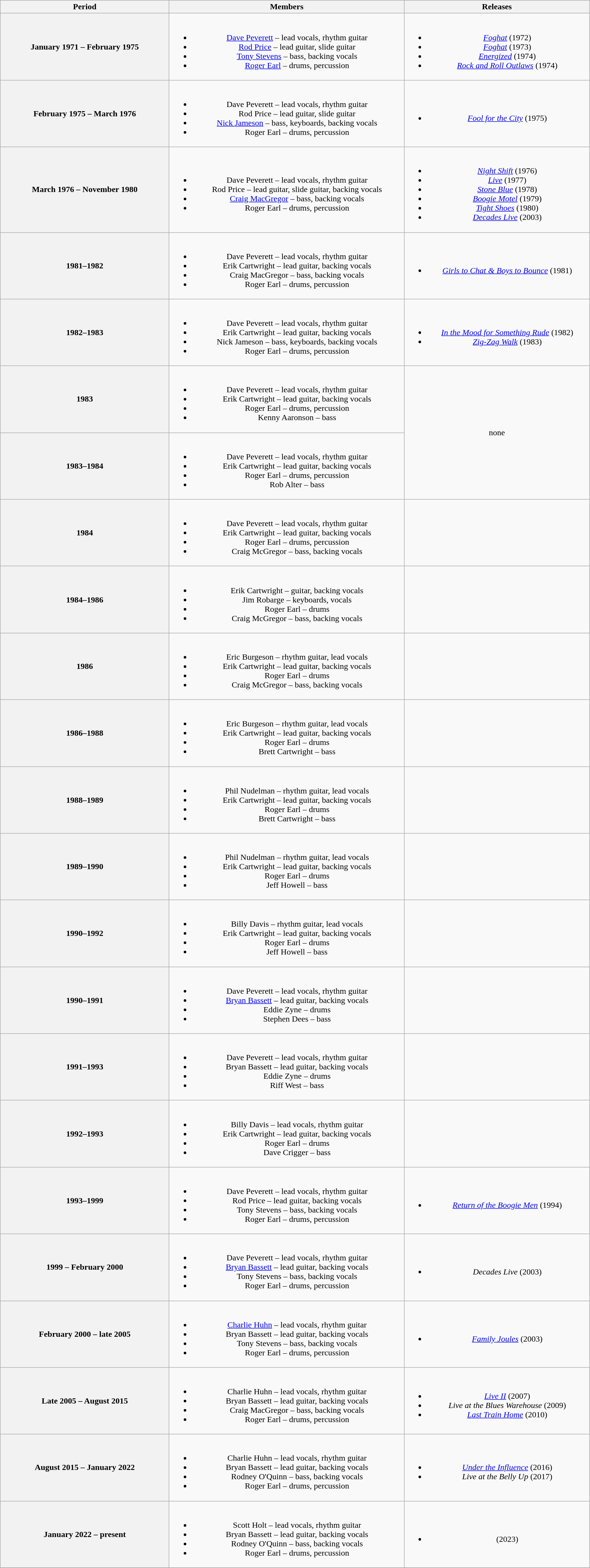<table class="wikitable plainrowheaders" style="text-align:center;">
<tr>
<th scope="col" style="width:20em;">Period</th>
<th scope="col" style="width:28em;">Members</th>
<th scope="col" style="width:22em;">Releases</th>
</tr>
<tr>
<th scope="col">January 1971 – February 1975</th>
<td><br><ul><li><a href='#'>Dave Peverett</a> – lead vocals, rhythm guitar</li><li><a href='#'>Rod Price</a> – lead guitar, slide guitar</li><li><a href='#'>Tony Stevens</a> – bass, backing vocals</li><li><a href='#'>Roger Earl</a> – drums, percussion</li></ul></td>
<td><br><ul><li><em><a href='#'>Foghat</a></em> (1972)</li><li><em><a href='#'>Foghat</a></em> (1973)</li><li><em><a href='#'>Energized</a></em> (1974)</li><li><em><a href='#'>Rock and Roll Outlaws</a></em> (1974)</li></ul></td>
</tr>
<tr>
<th scope="col">February 1975 – March 1976</th>
<td><br><ul><li>Dave Peverett – lead vocals, rhythm guitar</li><li>Rod Price – lead guitar, slide guitar</li><li><a href='#'>Nick Jameson</a> – bass, keyboards, backing vocals</li><li>Roger Earl – drums, percussion</li></ul></td>
<td><br><ul><li><em><a href='#'>Fool for the City</a></em> (1975)</li></ul></td>
</tr>
<tr>
<th scope="col">March 1976 – November 1980</th>
<td><br><ul><li>Dave Peverett – lead vocals, rhythm guitar</li><li>Rod Price – lead guitar, slide guitar, backing vocals</li><li><a href='#'>Craig MacGregor</a> – bass, backing vocals</li><li>Roger Earl – drums, percussion</li></ul></td>
<td><br><ul><li><em><a href='#'>Night Shift</a></em> (1976)</li><li><em><a href='#'>Live</a></em> (1977)</li><li><em><a href='#'>Stone Blue</a></em> (1978)</li><li><em><a href='#'>Boogie Motel</a></em> (1979)</li><li><em><a href='#'>Tight Shoes</a></em> (1980)</li><li><em><a href='#'>Decades Live</a></em> (2003)</li></ul></td>
</tr>
<tr>
<th scope="col">1981–1982</th>
<td><br><ul><li>Dave Peverett – lead vocals, rhythm guitar</li><li>Erik Cartwright – lead guitar, backing vocals</li><li>Craig MacGregor – bass, backing vocals</li><li>Roger Earl – drums, percussion</li></ul></td>
<td><br><ul><li><em><a href='#'>Girls to Chat & Boys to Bounce</a></em> (1981)</li></ul></td>
</tr>
<tr>
<th scope="col">1982–1983</th>
<td><br><ul><li>Dave Peverett – lead vocals, rhythm guitar</li><li>Erik Cartwright – lead guitar, backing vocals</li><li>Nick Jameson – bass, keyboards, backing vocals</li><li>Roger Earl – drums, percussion</li></ul></td>
<td><br><ul><li><em><a href='#'>In the Mood for Something Rude</a></em> (1982)</li><li><em><a href='#'>Zig-Zag Walk</a></em> (1983)</li></ul></td>
</tr>
<tr>
<th>1983</th>
<td><br><ul><li>Dave Peverett – lead vocals, rhythm guitar</li><li>Erik Cartwright – lead guitar, backing vocals</li><li>Roger Earl – drums, percussion</li><li>Kenny Aaronson – bass</li></ul></td>
<td rowspan="2">none</td>
</tr>
<tr>
<th>1983–1984</th>
<td><br><ul><li>Dave Peverett – lead vocals, rhythm guitar</li><li>Erik Cartwright – lead guitar, backing vocals</li><li>Roger Earl – drums, percussion</li><li>Rob Alter – bass</li></ul></td>
</tr>
<tr>
<th>1984</th>
<td><br><ul><li>Dave Peverett – lead vocals, rhythm guitar</li><li>Erik Cartwright – lead guitar, backing vocals</li><li>Roger Earl – drums, percussion</li><li>Craig McGregor – bass, backing vocals</li></ul></td>
<td></td>
</tr>
<tr>
<th>1984–1986<br></th>
<td><br><ul><li>Erik Cartwright – guitar, backing vocals</li><li>Jim Robarge – keyboards, vocals</li><li>Roger Earl – drums</li><li>Craig McGregor – bass, backing vocals</li></ul></td>
<td></td>
</tr>
<tr>
<th>1986<br></th>
<td><br><ul><li>Eric Burgeson – rhythm guitar, lead vocals</li><li>Erik Cartwright – lead guitar, backing vocals</li><li>Roger Earl – drums</li><li>Craig McGregor – bass, backing vocals</li></ul></td>
<td></td>
</tr>
<tr>
<th>1986–1988<br></th>
<td><br><ul><li>Eric Burgeson – rhythm guitar, lead vocals</li><li>Erik Cartwright – lead guitar, backing vocals</li><li>Roger Earl – drums</li><li>Brett Cartwright – bass</li></ul></td>
<td></td>
</tr>
<tr>
<th>1988–1989<br></th>
<td><br><ul><li>Phil Nudelman – rhythm guitar, lead vocals</li><li>Erik Cartwright – lead guitar, backing vocals</li><li>Roger Earl – drums</li><li>Brett Cartwright – bass</li></ul></td>
<td></td>
</tr>
<tr>
<th>1989–1990<br></th>
<td><br><ul><li>Phil Nudelman – rhythm guitar, lead vocals</li><li>Erik Cartwright – lead guitar, backing vocals</li><li>Roger Earl – drums</li><li>Jeff Howell – bass</li></ul></td>
<td></td>
</tr>
<tr>
<th>1990–1992<br></th>
<td><br><ul><li>Billy Davis – rhythm guitar, lead vocals</li><li>Erik Cartwright – lead guitar, backing vocals</li><li>Roger Earl – drums</li><li>Jeff Howell – bass</li></ul></td>
<td></td>
</tr>
<tr>
<th>1990–1991<br></th>
<td><br><ul><li>Dave Peverett – lead vocals, rhythm guitar</li><li><a href='#'>Bryan Bassett</a> – lead guitar, backing vocals</li><li>Eddie Zyne – drums</li><li>Stephen Dees – bass</li></ul></td>
<td></td>
</tr>
<tr>
<th>1991–1993<br></th>
<td><br><ul><li>Dave Peverett – lead vocals, rhythm guitar</li><li>Bryan Bassett – lead guitar, backing vocals</li><li>Eddie Zyne – drums</li><li>Riff West – bass</li></ul></td>
<td></td>
</tr>
<tr>
<th>1992–1993<br></th>
<td><br><ul><li>Billy Davis – lead vocals, rhythm guitar</li><li>Erik Cartwright – lead guitar, backing vocals</li><li>Roger Earl – drums</li><li>Dave Crigger – bass</li></ul></td>
<td></td>
</tr>
<tr>
<th scope="col">1993–1999<br></th>
<td><br><ul><li>Dave Peverett – lead vocals, rhythm guitar</li><li>Rod Price – lead guitar, backing vocals</li><li>Tony Stevens – bass, backing vocals</li><li>Roger Earl – drums, percussion</li></ul></td>
<td><br><ul><li><em><a href='#'>Return of the Boogie Men</a></em> (1994)</li></ul></td>
</tr>
<tr>
<th scope="col">1999 – February 2000</th>
<td><br><ul><li>Dave Peverett – lead vocals, rhythm guitar</li><li><a href='#'>Bryan Bassett</a> – lead guitar, backing vocals</li><li>Tony Stevens – bass, backing vocals</li><li>Roger Earl – drums, percussion</li></ul></td>
<td><br><ul><li><em>Decades Live</em> (2003) </li></ul></td>
</tr>
<tr>
<th scope="col">February 2000 – late 2005</th>
<td><br><ul><li><a href='#'>Charlie Huhn</a> – lead vocals, rhythm guitar</li><li>Bryan Bassett – lead guitar, backing vocals</li><li>Tony Stevens – bass, backing vocals</li><li>Roger Earl – drums, percussion</li></ul></td>
<td><br><ul><li><em><a href='#'>Family Joules</a></em> (2003)</li></ul></td>
</tr>
<tr>
<th scope="col">Late 2005 – August 2015</th>
<td><br><ul><li>Charlie Huhn – lead vocals, rhythm guitar</li><li>Bryan Bassett – lead guitar, backing vocals</li><li>Craig MacGregor – bass, backing vocals</li><li>Roger Earl – drums, percussion</li></ul></td>
<td><br><ul><li><em><a href='#'>Live II</a></em> (2007)</li><li><em>Live at the Blues Warehouse</em> (2009)</li><li><em><a href='#'>Last Train Home</a></em> (2010)<br></li></ul></td>
</tr>
<tr>
<th scope="col">August 2015 – January 2022</th>
<td><br><ul><li>Charlie Huhn – lead vocals, rhythm guitar</li><li>Bryan Bassett – lead guitar, backing vocals</li><li>Rodney O'Quinn – bass, backing vocals</li><li>Roger Earl – drums, percussion</li></ul></td>
<td><br><ul><li><em><a href='#'>Under the Influence</a></em> (2016)</li><li><em>Live at the Belly Up</em> (2017)</li></ul></td>
</tr>
<tr>
<th scope="col">January 2022 – present</th>
<td><br><ul><li>Scott Holt – lead vocals, rhythm guitar</li><li>Bryan Bassett – lead guitar, backing vocals</li><li>Rodney O'Quinn – bass, backing vocals</li><li>Roger Earl – drums, percussion</li></ul></td>
<td><br><ul><li> (2023)</li></ul></td>
</tr>
<tr>
</tr>
</table>
